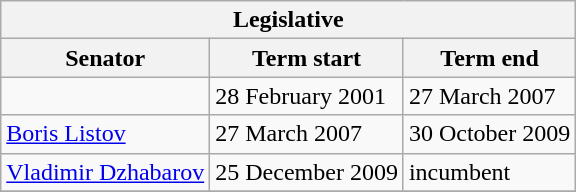<table class="wikitable sortable">
<tr>
<th colspan=3>Legislative</th>
</tr>
<tr>
<th>Senator</th>
<th>Term start</th>
<th>Term end</th>
</tr>
<tr>
<td></td>
<td>28 February 2001</td>
<td>27 March 2007</td>
</tr>
<tr>
<td><a href='#'>Boris Listov</a></td>
<td>27 March 2007</td>
<td>30 October 2009</td>
</tr>
<tr>
<td><a href='#'>Vladimir Dzhabarov</a></td>
<td>25 December 2009</td>
<td>incumbent</td>
</tr>
<tr>
</tr>
</table>
